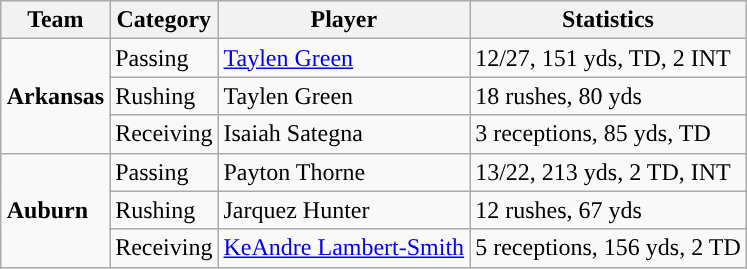<table class="wikitable" style="float: right;">
<tr>
<th>Team</th>
<th>Category</th>
<th>Player</th>
<th>Statistics</th>
</tr>
<tr>
<td rowspan=3><strong>Arkansas</strong></td>
<td>Passing</td>
<td><a href='#'>Taylen Green</a></td>
<td>12/27, 151 yds, TD, 2 INT</td>
</tr>
<tr>
<td>Rushing</td>
<td>Taylen Green</td>
<td>18 rushes, 80 yds</td>
</tr>
<tr>
<td>Receiving</td>
<td>Isaiah Sategna</td>
<td>3 receptions, 85 yds, TD</td>
</tr>
<tr>
<td rowspan=3><strong>Auburn</strong></td>
<td>Passing</td>
<td>Payton Thorne</td>
<td>13/22, 213 yds, 2 TD, INT</td>
</tr>
<tr>
<td>Rushing</td>
<td>Jarquez Hunter</td>
<td>12 rushes, 67 yds</td>
</tr>
<tr>
<td>Receiving</td>
<td><a href='#'>KeAndre Lambert-Smith</a></td>
<td>5 receptions, 156 yds, 2 TD</td>
</tr>
</table>
